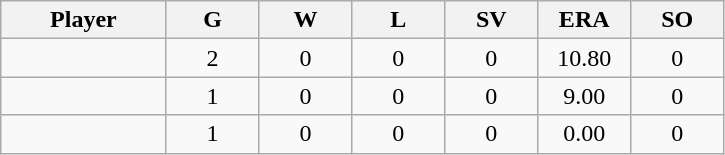<table class="wikitable sortable">
<tr>
<th bgcolor="#DDDDFF" width="16%">Player</th>
<th bgcolor="#DDDDFF" width="9%">G</th>
<th bgcolor="#DDDDFF" width="9%">W</th>
<th bgcolor="#DDDDFF" width="9%">L</th>
<th bgcolor="#DDDDFF" width="9%">SV</th>
<th bgcolor="#DDDDFF" width="9%">ERA</th>
<th bgcolor="#DDDDFF" width="9%">SO</th>
</tr>
<tr align="center">
<td></td>
<td>2</td>
<td>0</td>
<td>0</td>
<td>0</td>
<td>10.80</td>
<td>0</td>
</tr>
<tr align="center">
<td></td>
<td>1</td>
<td>0</td>
<td>0</td>
<td>0</td>
<td>9.00</td>
<td>0</td>
</tr>
<tr align="center">
<td></td>
<td>1</td>
<td>0</td>
<td>0</td>
<td>0</td>
<td>0.00</td>
<td>0</td>
</tr>
</table>
